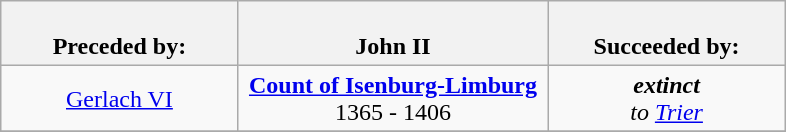<table class="wikitable" style="margin:1em auto;">
<tr align="center">
<th width=150px><br>Preceded by:</th>
<th width=200px><br>John II</th>
<th width=150px><br>Succeeded by:</th>
</tr>
<tr align="center">
<td><a href='#'>Gerlach VI</a></td>
<td><strong><a href='#'>Count of Isenburg-Limburg</a></strong><br>1365 - 1406</td>
<td><strong><em>extinct</em></strong><br><em>to <a href='#'>Trier</a></em></td>
</tr>
<tr>
</tr>
</table>
